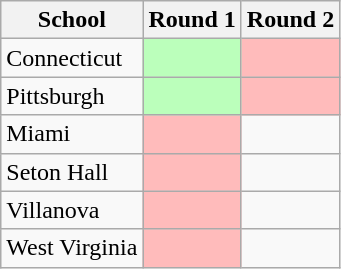<table class="wikitable">
<tr>
<th>School</th>
<th>Round 1</th>
<th>Round 2</th>
</tr>
<tr>
<td>Connecticut</td>
<td style="background:#bfb;"></td>
<td style="background:#fbb;"></td>
</tr>
<tr>
<td>Pittsburgh</td>
<td style="background:#bfb;"></td>
<td style="background:#fbb;"></td>
</tr>
<tr>
<td>Miami</td>
<td style="background:#fbb;"></td>
<td></td>
</tr>
<tr>
<td>Seton Hall</td>
<td style="background:#fbb;"></td>
<td></td>
</tr>
<tr>
<td>Villanova</td>
<td style="background:#fbb;"></td>
</tr>
<tr>
<td>West Virginia</td>
<td style="background:#fbb;"></td>
<td></td>
</tr>
</table>
